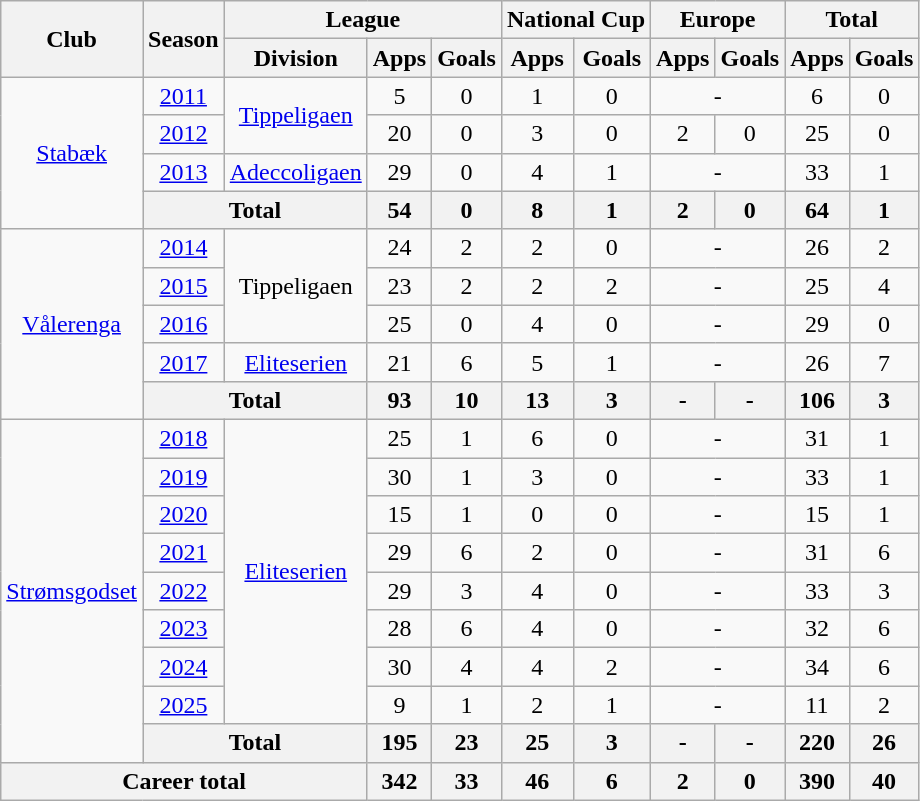<table class="wikitable" style="text-align: center">
<tr>
<th rowspan="2">Club</th>
<th rowspan="2">Season</th>
<th colspan="3">League</th>
<th colspan="2">National Cup</th>
<th colspan="2">Europe</th>
<th colspan="2">Total</th>
</tr>
<tr>
<th>Division</th>
<th>Apps</th>
<th>Goals</th>
<th>Apps</th>
<th>Goals</th>
<th>Apps</th>
<th>Goals</th>
<th>Apps</th>
<th>Goals</th>
</tr>
<tr>
<td rowspan="4"><a href='#'>Stabæk</a></td>
<td><a href='#'>2011</a></td>
<td rowspan="2"><a href='#'>Tippeligaen</a></td>
<td>5</td>
<td>0</td>
<td>1</td>
<td>0</td>
<td colspan="2">-</td>
<td>6</td>
<td>0</td>
</tr>
<tr>
<td><a href='#'>2012</a></td>
<td>20</td>
<td>0</td>
<td>3</td>
<td>0</td>
<td>2</td>
<td>0</td>
<td>25</td>
<td>0</td>
</tr>
<tr>
<td><a href='#'>2013</a></td>
<td><a href='#'>Adeccoligaen</a></td>
<td>29</td>
<td>0</td>
<td>4</td>
<td>1</td>
<td colspan="2">-</td>
<td>33</td>
<td>1</td>
</tr>
<tr>
<th colspan="2">Total</th>
<th>54</th>
<th>0</th>
<th>8</th>
<th>1</th>
<th>2</th>
<th>0</th>
<th>64</th>
<th>1</th>
</tr>
<tr>
<td rowspan="5"><a href='#'>Vålerenga</a></td>
<td><a href='#'>2014</a></td>
<td rowspan="3">Tippeligaen</td>
<td>24</td>
<td>2</td>
<td>2</td>
<td>0</td>
<td colspan="2">-</td>
<td>26</td>
<td>2</td>
</tr>
<tr>
<td><a href='#'>2015</a></td>
<td>23</td>
<td>2</td>
<td>2</td>
<td>2</td>
<td colspan="2">-</td>
<td>25</td>
<td>4</td>
</tr>
<tr>
<td><a href='#'>2016</a></td>
<td>25</td>
<td>0</td>
<td>4</td>
<td>0</td>
<td colspan="2">-</td>
<td>29</td>
<td>0</td>
</tr>
<tr>
<td><a href='#'>2017</a></td>
<td><a href='#'>Eliteserien</a></td>
<td>21</td>
<td>6</td>
<td>5</td>
<td>1</td>
<td colspan="2">-</td>
<td>26</td>
<td>7</td>
</tr>
<tr>
<th colspan="2">Total</th>
<th>93</th>
<th>10</th>
<th>13</th>
<th>3</th>
<th>-</th>
<th>-</th>
<th>106</th>
<th>3</th>
</tr>
<tr>
<td rowspan="9"><a href='#'>Strømsgodset</a></td>
<td><a href='#'>2018</a></td>
<td rowspan="8"><a href='#'>Eliteserien</a></td>
<td>25</td>
<td>1</td>
<td>6</td>
<td>0</td>
<td colspan="2">-</td>
<td>31</td>
<td>1</td>
</tr>
<tr>
<td><a href='#'>2019</a></td>
<td>30</td>
<td>1</td>
<td>3</td>
<td>0</td>
<td colspan="2">-</td>
<td>33</td>
<td>1</td>
</tr>
<tr>
<td><a href='#'>2020</a></td>
<td>15</td>
<td>1</td>
<td>0</td>
<td>0</td>
<td colspan="2">-</td>
<td>15</td>
<td>1</td>
</tr>
<tr>
<td><a href='#'>2021</a></td>
<td>29</td>
<td>6</td>
<td>2</td>
<td>0</td>
<td colspan="2">-</td>
<td>31</td>
<td>6</td>
</tr>
<tr>
<td><a href='#'>2022</a></td>
<td>29</td>
<td>3</td>
<td>4</td>
<td>0</td>
<td colspan="2">-</td>
<td>33</td>
<td>3</td>
</tr>
<tr>
<td><a href='#'>2023</a></td>
<td>28</td>
<td>6</td>
<td>4</td>
<td>0</td>
<td colspan="2">-</td>
<td>32</td>
<td>6</td>
</tr>
<tr>
<td><a href='#'>2024</a></td>
<td>30</td>
<td>4</td>
<td>4</td>
<td>2</td>
<td colspan="2">-</td>
<td>34</td>
<td>6</td>
</tr>
<tr>
<td><a href='#'>2025</a></td>
<td>9</td>
<td>1</td>
<td>2</td>
<td>1</td>
<td colspan="2">-</td>
<td>11</td>
<td>2</td>
</tr>
<tr>
<th colspan="2">Total</th>
<th>195</th>
<th>23</th>
<th>25</th>
<th>3</th>
<th>-</th>
<th>-</th>
<th>220</th>
<th>26</th>
</tr>
<tr>
<th colspan="3">Career total</th>
<th>342</th>
<th>33</th>
<th>46</th>
<th>6</th>
<th>2</th>
<th>0</th>
<th>390</th>
<th>40</th>
</tr>
</table>
